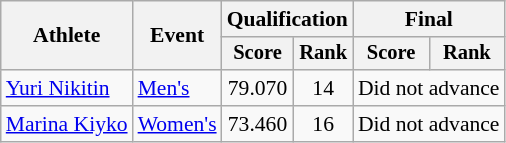<table class="wikitable" style="font-size:90%">
<tr>
<th rowspan="2">Athlete</th>
<th rowspan="2">Event</th>
<th colspan="2">Qualification</th>
<th colspan="2">Final</th>
</tr>
<tr style="font-size:95%">
<th>Score</th>
<th>Rank</th>
<th>Score</th>
<th>Rank</th>
</tr>
<tr align=center>
<td align=left><a href='#'>Yuri Nikitin</a></td>
<td align=left><a href='#'>Men's</a></td>
<td>79.070</td>
<td>14</td>
<td colspan=2>Did not advance</td>
</tr>
<tr align=center>
<td align=left><a href='#'>Marina Kiyko</a></td>
<td align=left><a href='#'>Women's</a></td>
<td>73.460</td>
<td>16</td>
<td colspan=2>Did not advance</td>
</tr>
</table>
